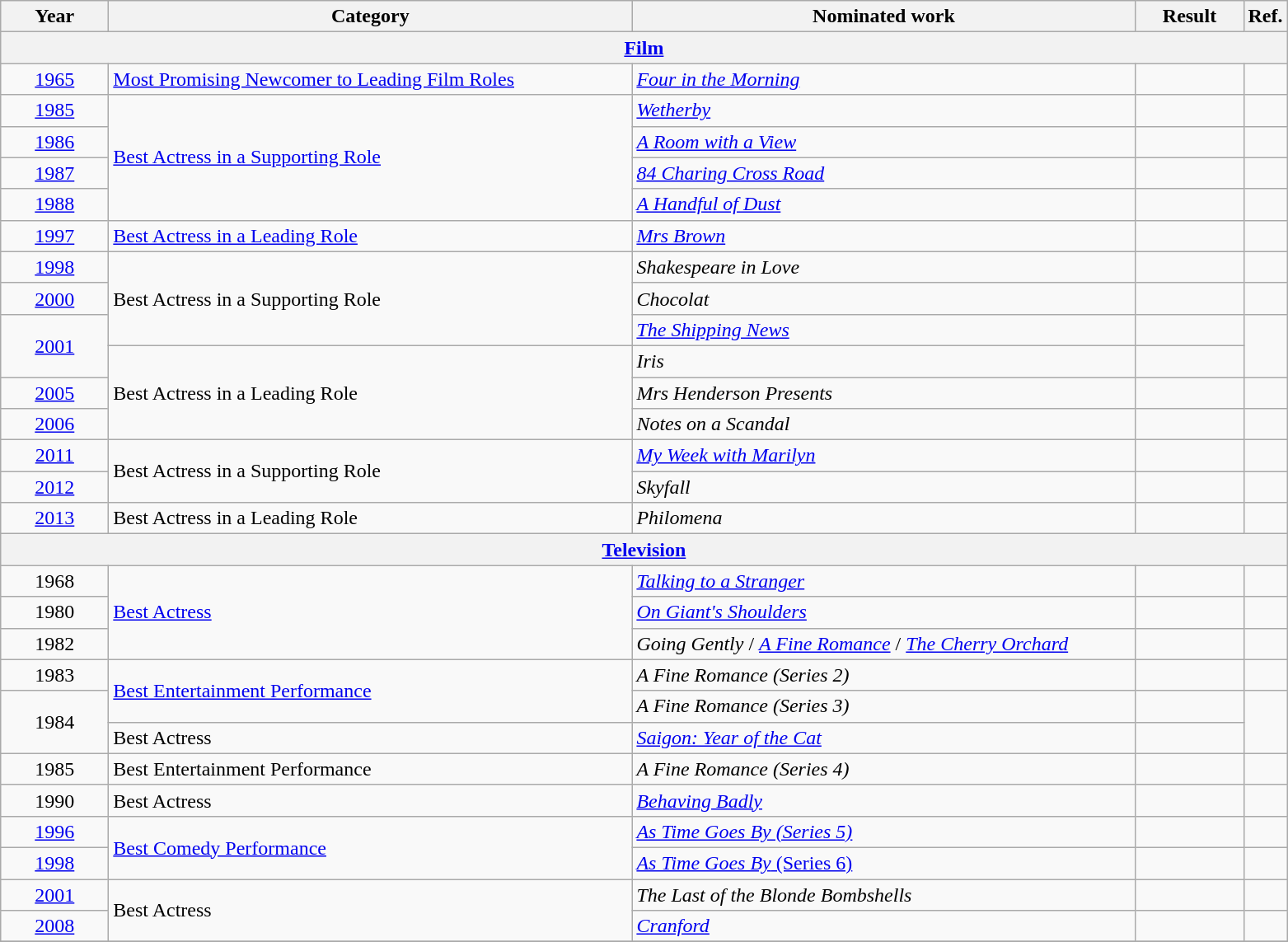<table class=wikitable>
<tr>
<th scope="col" style="width:5em;">Year</th>
<th scope="col" style="width:26em;">Category</th>
<th scope="col" style="width:25em;">Nominated work</th>
<th scope="col" style="width:5em;">Result</th>
<th>Ref.</th>
</tr>
<tr>
<th colspan=5><a href='#'>Film</a></th>
</tr>
<tr>
<td style="text-align:center;"><a href='#'>1965</a></td>
<td><a href='#'>Most Promising Newcomer to Leading Film Roles</a></td>
<td><em><a href='#'>Four in the Morning</a></em></td>
<td></td>
<td style="text-align:center;"></td>
</tr>
<tr>
<td style="text-align:center;"><a href='#'>1985</a></td>
<td rowspan=4><a href='#'>Best Actress in a Supporting Role</a></td>
<td><em><a href='#'>Wetherby</a></em></td>
<td></td>
<td style="text-align:center;"></td>
</tr>
<tr>
<td style="text-align:center;"><a href='#'>1986</a></td>
<td><em><a href='#'>A Room with a View</a></em></td>
<td></td>
<td style="text-align:center;"></td>
</tr>
<tr>
<td style="text-align:center;"><a href='#'>1987</a></td>
<td><em><a href='#'>84 Charing Cross Road</a></em></td>
<td></td>
<td style="text-align:center;"></td>
</tr>
<tr>
<td style="text-align:center;"><a href='#'>1988</a></td>
<td><em><a href='#'>A Handful of Dust</a></em></td>
<td></td>
<td style="text-align:center;"></td>
</tr>
<tr>
<td style="text-align:center;"><a href='#'>1997</a></td>
<td><a href='#'>Best Actress in a Leading Role</a></td>
<td><em><a href='#'>Mrs Brown</a></em></td>
<td></td>
<td style="text-align:center;"></td>
</tr>
<tr>
<td style="text-align:center;"><a href='#'>1998</a></td>
<td rowspan=3>Best Actress in a Supporting Role</td>
<td><em>Shakespeare in Love</em></td>
<td></td>
<td style="text-align:center;"></td>
</tr>
<tr>
<td style="text-align:center;"><a href='#'>2000</a></td>
<td><em>Chocolat</em></td>
<td></td>
<td style="text-align:center;"></td>
</tr>
<tr>
<td style="text-align:center;", rowspan=2><a href='#'>2001</a></td>
<td><em><a href='#'>The Shipping News</a></em></td>
<td></td>
<td style="text-align:center;", rowspan=2></td>
</tr>
<tr>
<td rowspan="3">Best Actress in a Leading Role</td>
<td><em>Iris</em></td>
<td></td>
</tr>
<tr>
<td style="text-align:center;"><a href='#'>2005</a></td>
<td><em>Mrs Henderson Presents</em></td>
<td></td>
<td style="text-align:center;"></td>
</tr>
<tr>
<td style="text-align:center;"><a href='#'>2006</a></td>
<td><em>Notes on a Scandal</em></td>
<td></td>
<td style="text-align:center;"></td>
</tr>
<tr>
<td style="text-align:center;"><a href='#'>2011</a></td>
<td rowspan=2>Best Actress in a Supporting Role</td>
<td><em><a href='#'>My Week with Marilyn</a></em></td>
<td></td>
<td style="text-align:center;"></td>
</tr>
<tr>
<td style="text-align:center;"><a href='#'>2012</a></td>
<td><em>Skyfall</em></td>
<td></td>
<td style="text-align:center;"></td>
</tr>
<tr>
<td style="text-align:center;"><a href='#'>2013</a></td>
<td>Best Actress in a Leading Role</td>
<td><em>Philomena</em></td>
<td></td>
<td style="text-align:center;"></td>
</tr>
<tr>
<th colspan=5><a href='#'>Television</a></th>
</tr>
<tr>
<td style="text-align:center;">1968</td>
<td rowspan=3><a href='#'>Best Actress</a></td>
<td><em><a href='#'>Talking to a Stranger</a></em></td>
<td></td>
<td style="text-align:center;"></td>
</tr>
<tr>
<td style="text-align:center;">1980</td>
<td><em><a href='#'>On Giant's Shoulders</a></em></td>
<td></td>
<td style="text-align:center;"></td>
</tr>
<tr>
<td style="text-align:center;">1982</td>
<td><em>Going Gently</em> / <em><a href='#'>A Fine Romance</a></em> / <em><a href='#'>The Cherry Orchard</a></em></td>
<td></td>
<td style="text-align:center;"></td>
</tr>
<tr>
<td style="text-align:center;">1983</td>
<td rowspan=2><a href='#'>Best Entertainment Performance</a></td>
<td><em>A Fine Romance (Series 2)</em></td>
<td></td>
<td style="text-align:center;"></td>
</tr>
<tr>
<td style="text-align:center;", rowspan=2>1984</td>
<td><em>A Fine Romance (Series 3)</em></td>
<td></td>
<td style="text-align:center;", rowspan=2></td>
</tr>
<tr>
<td>Best Actress</td>
<td><em><a href='#'>Saigon: Year of the Cat</a></em></td>
<td></td>
</tr>
<tr>
<td style="text-align:center;">1985</td>
<td>Best Entertainment Performance</td>
<td><em>A Fine Romance (Series 4)</em></td>
<td></td>
<td style="text-align:center;"></td>
</tr>
<tr>
<td style="text-align:center;">1990</td>
<td>Best Actress</td>
<td><em><a href='#'>Behaving Badly</a></em></td>
<td></td>
<td style="text-align:center;"></td>
</tr>
<tr>
<td style="text-align:center;"><a href='#'>1996</a></td>
<td rowspan=2><a href='#'>Best Comedy Performance</a></td>
<td><em><a href='#'>As Time Goes By (Series 5)</a></em></td>
<td></td>
<td style="text-align:center;"></td>
</tr>
<tr>
<td style="text-align:center;"><a href='#'>1998</a></td>
<td><a href='#'><em>As Time Goes By</em> (Series 6)</a></td>
<td></td>
<td style="text-align:center;"></td>
</tr>
<tr>
<td style="text-align:center;"><a href='#'>2001</a></td>
<td rowspan=2>Best Actress</td>
<td><em>The Last of the Blonde Bombshells</em></td>
<td></td>
<td style="text-align:center;"></td>
</tr>
<tr>
<td style="text-align:center;"><a href='#'>2008</a></td>
<td><em><a href='#'>Cranford</a></em></td>
<td></td>
<td style="text-align:center;"></td>
</tr>
<tr>
</tr>
</table>
